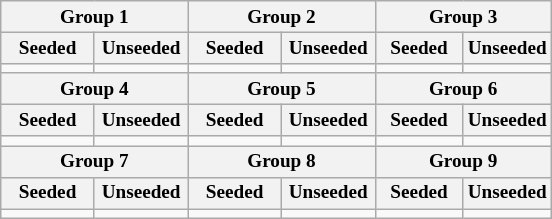<table class="wikitable" style="font-size:80%">
<tr>
<th colspan=2>Group 1</th>
<th colspan=2>Group 2</th>
<th colspan=2>Group 3</th>
</tr>
<tr>
<th width=17%>Seeded</th>
<th width=17%>Unseeded</th>
<th width=17%>Seeded</th>
<th width=17%>Unseeded</th>
<th width=16%>Seeded</th>
<th width=16%>Unseeded</th>
</tr>
<tr>
<td valign=top></td>
<td valign=top></td>
<td valign=top></td>
<td valign=top></td>
<td valign=top></td>
<td valign=top></td>
</tr>
<tr>
<th colspan=2>Group 4</th>
<th colspan=2>Group 5</th>
<th colspan=2>Group 6</th>
</tr>
<tr>
<th>Seeded</th>
<th>Unseeded</th>
<th>Seeded</th>
<th>Unseeded</th>
<th>Seeded</th>
<th>Unseeded</th>
</tr>
<tr>
<td valign=top></td>
<td valign=top></td>
<td valign=top></td>
<td valign=top></td>
<td valign=top></td>
<td valign=top></td>
</tr>
<tr>
<th colspan=2>Group 7</th>
<th colspan=2>Group 8</th>
<th colspan=2>Group 9</th>
</tr>
<tr>
<th>Seeded</th>
<th>Unseeded</th>
<th>Seeded</th>
<th>Unseeded</th>
<th>Seeded</th>
<th>Unseeded</th>
</tr>
<tr>
<td valign=top></td>
<td valign=top></td>
<td valign=top></td>
<td valign=top></td>
<td valign=top></td>
<td valign=top></td>
</tr>
</table>
